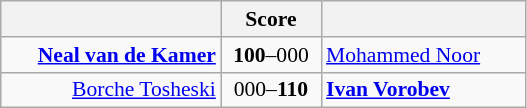<table class="wikitable" style="text-align: center; font-size:90% ">
<tr>
<th align="right" width="140"></th>
<th width="60">Score</th>
<th align="left" width="130"></th>
</tr>
<tr>
<td align=right><strong><a href='#'>Neal van de Kamer</a></strong> </td>
<td align=center><strong>100</strong>–000</td>
<td align=left> <a href='#'>Mohammed Noor</a></td>
</tr>
<tr>
<td align=right><a href='#'>Borche Tosheski</a> </td>
<td align=center>000–<strong>110</strong></td>
<td align=left> <strong><a href='#'>Ivan Vorobev</a></strong></td>
</tr>
</table>
